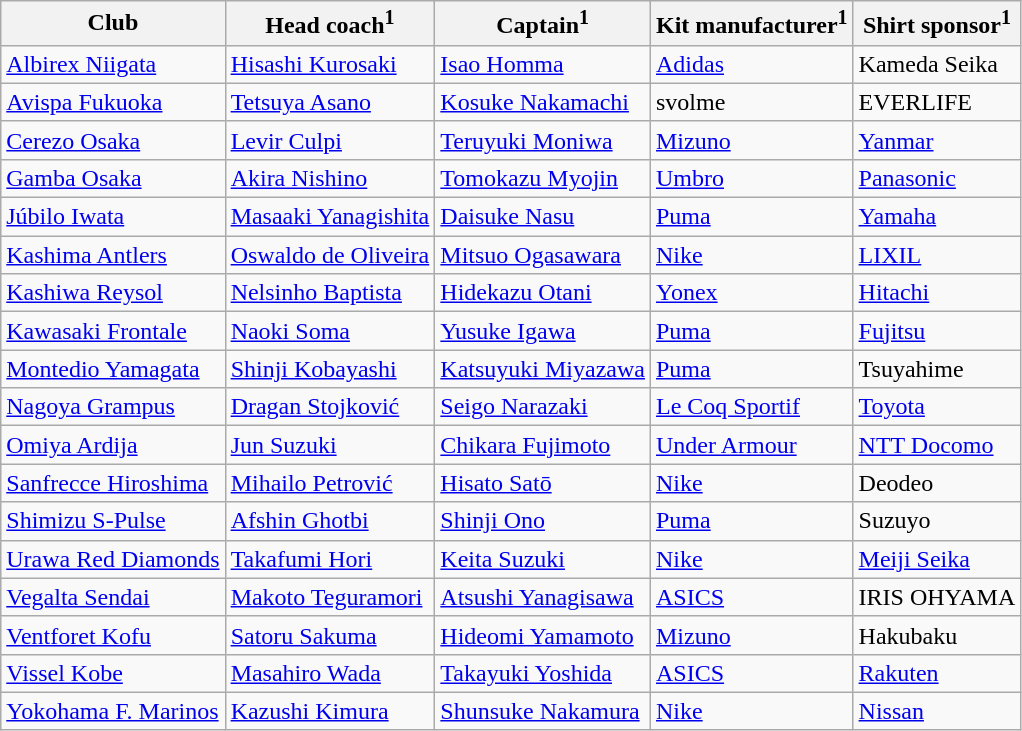<table class="wikitable sortable" style="text-align: left;">
<tr>
<th>Club</th>
<th>Head coach<sup>1</sup></th>
<th>Captain<sup>1</sup></th>
<th>Kit manufacturer<sup>1</sup></th>
<th>Shirt sponsor<sup>1</sup></th>
</tr>
<tr>
<td><a href='#'>Albirex Niigata</a></td>
<td> <a href='#'>Hisashi Kurosaki</a></td>
<td> <a href='#'>Isao Homma</a></td>
<td><a href='#'>Adidas</a></td>
<td>Kameda Seika</td>
</tr>
<tr>
<td><a href='#'>Avispa Fukuoka</a></td>
<td> <a href='#'>Tetsuya Asano</a></td>
<td> <a href='#'>Kosuke Nakamachi</a></td>
<td>svolme</td>
<td>EVERLIFE</td>
</tr>
<tr>
<td><a href='#'>Cerezo Osaka</a></td>
<td> <a href='#'>Levir Culpi</a></td>
<td> <a href='#'>Teruyuki Moniwa</a></td>
<td><a href='#'>Mizuno</a></td>
<td><a href='#'>Yanmar</a></td>
</tr>
<tr>
<td><a href='#'>Gamba Osaka</a></td>
<td> <a href='#'>Akira Nishino</a></td>
<td> <a href='#'>Tomokazu Myojin</a></td>
<td><a href='#'>Umbro</a></td>
<td><a href='#'>Panasonic</a></td>
</tr>
<tr>
<td><a href='#'>Júbilo Iwata</a></td>
<td> <a href='#'>Masaaki Yanagishita</a></td>
<td> <a href='#'>Daisuke Nasu</a></td>
<td><a href='#'>Puma</a></td>
<td><a href='#'>Yamaha</a></td>
</tr>
<tr>
<td><a href='#'>Kashima Antlers</a></td>
<td> <a href='#'>Oswaldo de Oliveira</a></td>
<td> <a href='#'>Mitsuo Ogasawara</a></td>
<td><a href='#'>Nike</a></td>
<td><a href='#'>LIXIL</a></td>
</tr>
<tr>
<td><a href='#'>Kashiwa Reysol</a></td>
<td> <a href='#'>Nelsinho Baptista</a></td>
<td> <a href='#'>Hidekazu Otani</a></td>
<td><a href='#'>Yonex</a></td>
<td><a href='#'>Hitachi</a></td>
</tr>
<tr>
<td><a href='#'>Kawasaki Frontale</a></td>
<td> <a href='#'>Naoki Soma</a></td>
<td> <a href='#'>Yusuke Igawa</a></td>
<td><a href='#'>Puma</a></td>
<td><a href='#'>Fujitsu</a></td>
</tr>
<tr>
<td><a href='#'>Montedio Yamagata</a></td>
<td> <a href='#'>Shinji Kobayashi</a></td>
<td> <a href='#'>Katsuyuki Miyazawa</a></td>
<td><a href='#'>Puma</a></td>
<td>Tsuyahime</td>
</tr>
<tr>
<td><a href='#'>Nagoya Grampus</a></td>
<td> <a href='#'>Dragan Stojković</a></td>
<td> <a href='#'>Seigo Narazaki</a></td>
<td><a href='#'>Le Coq Sportif</a></td>
<td><a href='#'>Toyota</a></td>
</tr>
<tr>
<td><a href='#'>Omiya Ardija</a></td>
<td> <a href='#'>Jun Suzuki</a></td>
<td> <a href='#'>Chikara Fujimoto</a></td>
<td><a href='#'>Under Armour</a></td>
<td><a href='#'>NTT Docomo</a></td>
</tr>
<tr>
<td><a href='#'>Sanfrecce Hiroshima</a></td>
<td> <a href='#'>Mihailo Petrović</a></td>
<td> <a href='#'>Hisato Satō</a></td>
<td><a href='#'>Nike</a></td>
<td>Deodeo</td>
</tr>
<tr>
<td><a href='#'>Shimizu S-Pulse</a></td>
<td> <a href='#'>Afshin Ghotbi</a></td>
<td> <a href='#'>Shinji Ono</a></td>
<td><a href='#'>Puma</a></td>
<td>Suzuyo</td>
</tr>
<tr>
<td><a href='#'>Urawa Red Diamonds</a></td>
<td> <a href='#'>Takafumi Hori</a></td>
<td> <a href='#'>Keita Suzuki</a></td>
<td><a href='#'>Nike</a></td>
<td><a href='#'>Meiji Seika</a></td>
</tr>
<tr>
<td><a href='#'>Vegalta Sendai</a></td>
<td> <a href='#'>Makoto Teguramori</a></td>
<td> <a href='#'>Atsushi Yanagisawa</a></td>
<td><a href='#'>ASICS</a></td>
<td>IRIS OHYAMA</td>
</tr>
<tr>
<td><a href='#'>Ventforet Kofu</a></td>
<td> <a href='#'>Satoru Sakuma</a></td>
<td> <a href='#'>Hideomi Yamamoto</a></td>
<td><a href='#'>Mizuno</a></td>
<td>Hakubaku</td>
</tr>
<tr>
<td><a href='#'>Vissel Kobe</a></td>
<td> <a href='#'>Masahiro Wada</a></td>
<td> <a href='#'>Takayuki Yoshida</a></td>
<td><a href='#'>ASICS</a></td>
<td><a href='#'>Rakuten</a></td>
</tr>
<tr>
<td><a href='#'>Yokohama F. Marinos</a></td>
<td> <a href='#'>Kazushi Kimura</a></td>
<td> <a href='#'>Shunsuke Nakamura</a></td>
<td><a href='#'>Nike</a></td>
<td><a href='#'>Nissan</a></td>
</tr>
</table>
